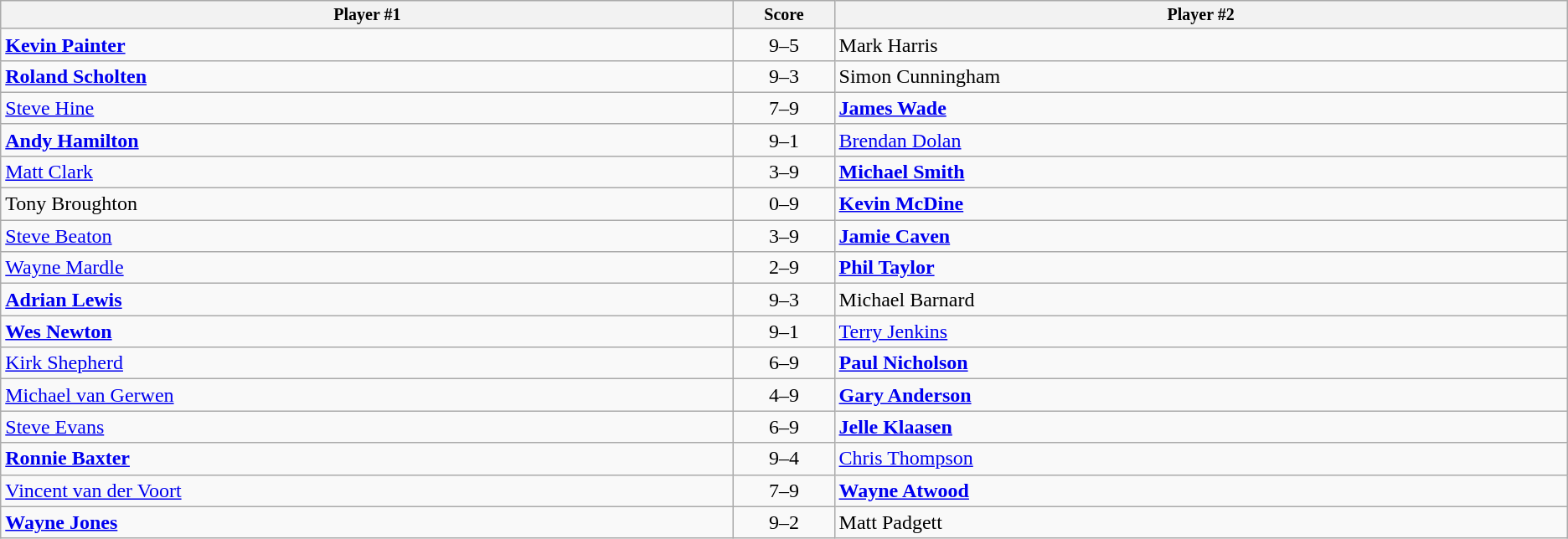<table class="wikitable">
<tr style="font-size:10pt;font-weight:bold">
<th width=22%>Player #1</th>
<th width=3%>Score</th>
<th width=22%>Player #2</th>
</tr>
<tr>
<td> <strong><a href='#'>Kevin Painter</a></strong></td>
<td align=center>9–5</td>
<td> Mark Harris</td>
</tr>
<tr>
<td> <strong><a href='#'>Roland Scholten</a></strong></td>
<td align=center>9–3</td>
<td> Simon Cunningham</td>
</tr>
<tr>
<td> <a href='#'>Steve Hine</a></td>
<td align=center>7–9</td>
<td> <strong><a href='#'>James Wade</a></strong></td>
</tr>
<tr>
<td> <strong><a href='#'>Andy Hamilton</a></strong></td>
<td align=center>9–1</td>
<td> <a href='#'>Brendan Dolan</a></td>
</tr>
<tr>
<td> <a href='#'>Matt Clark</a></td>
<td align=center>3–9</td>
<td> <strong><a href='#'>Michael Smith</a></strong></td>
</tr>
<tr>
<td> Tony Broughton</td>
<td align=center>0–9</td>
<td> <strong><a href='#'>Kevin McDine</a></strong></td>
</tr>
<tr>
<td> <a href='#'>Steve Beaton</a></td>
<td align=center>3–9</td>
<td> <strong><a href='#'>Jamie Caven</a></strong></td>
</tr>
<tr>
<td> <a href='#'>Wayne Mardle</a></td>
<td align=center>2–9</td>
<td> <strong><a href='#'>Phil Taylor</a></strong></td>
</tr>
<tr>
<td> <strong><a href='#'>Adrian Lewis</a></strong></td>
<td align=center>9–3</td>
<td> Michael Barnard</td>
</tr>
<tr>
<td> <strong><a href='#'>Wes Newton</a></strong></td>
<td align=center>9–1</td>
<td> <a href='#'>Terry Jenkins</a></td>
</tr>
<tr>
<td> <a href='#'>Kirk Shepherd</a></td>
<td align=center>6–9</td>
<td> <strong><a href='#'>Paul Nicholson</a></strong></td>
</tr>
<tr>
<td> <a href='#'>Michael van Gerwen</a></td>
<td align=center>4–9</td>
<td> <strong><a href='#'>Gary Anderson</a></strong></td>
</tr>
<tr>
<td> <a href='#'>Steve Evans</a></td>
<td align=center>6–9</td>
<td> <strong><a href='#'>Jelle Klaasen</a></strong></td>
</tr>
<tr>
<td> <strong><a href='#'>Ronnie Baxter</a></strong></td>
<td align=center>9–4</td>
<td> <a href='#'>Chris Thompson</a></td>
</tr>
<tr>
<td> <a href='#'>Vincent van der Voort</a></td>
<td align=center>7–9</td>
<td> <strong><a href='#'>Wayne Atwood</a></strong></td>
</tr>
<tr>
<td> <strong><a href='#'>Wayne Jones</a></strong></td>
<td align=center>9–2</td>
<td> Matt Padgett</td>
</tr>
</table>
